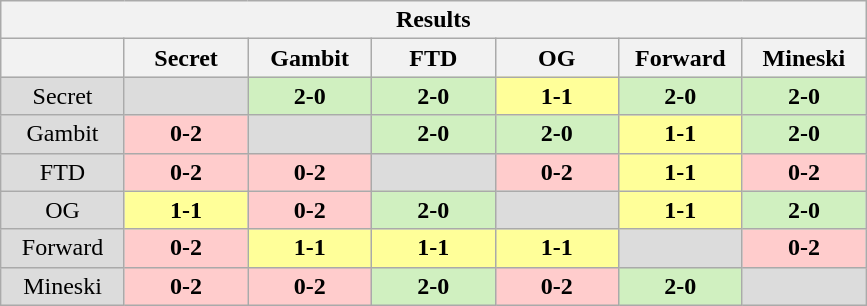<table class="wikitable" style="text-align: center;">
<tr>
<th colspan=15>Results</th>
</tr>
<tr>
<th width="75px"></th>
<th width="75px">Secret</th>
<th width="75px">Gambit</th>
<th width="75px">FTD</th>
<th width="75px">OG</th>
<th width="75px">Forward</th>
<th width="75px">Mineski</th>
</tr>
<tr>
<td style="background: #DCDCDC;">Secret</td>
<td style="background: #DCDCDC;"></td>
<td style="background: #D0F0C0;"><strong>2-0</strong></td>
<td style="background: #D0F0C0;"><strong>2-0</strong></td>
<td style="background: #FFFF99;"><strong>1-1</strong></td>
<td style="background: #D0F0C0;"><strong>2-0</strong></td>
<td style="background: #D0F0C0;"><strong>2-0</strong></td>
</tr>
<tr>
<td style="background: #DCDCDC;">Gambit</td>
<td style="background: #FFCCCC;"><strong>0-2</strong></td>
<td style="background: #DCDCDC;"></td>
<td style="background: #D0F0C0;"><strong>2-0</strong></td>
<td style="background: #D0F0C0;"><strong>2-0</strong></td>
<td style="background: #FFFF99;"><strong>1-1</strong></td>
<td style="background: #D0F0C0;"><strong>2-0</strong></td>
</tr>
<tr>
<td style="background: #DCDCDC;">FTD</td>
<td style="background: #FFCCCC;"><strong>0-2</strong></td>
<td style="background: #FFCCCC;"><strong>0-2</strong></td>
<td style="background: #DCDCDC;"></td>
<td style="background: #FFCCCC;"><strong>0-2</strong></td>
<td style="background: #FFFF99;"><strong>1-1</strong></td>
<td style="background: #FFCCCC;"><strong>0-2</strong></td>
</tr>
<tr>
<td style="background: #DCDCDC;">OG</td>
<td style="background: #FFFF99;"><strong>1-1</strong></td>
<td style="background: #FFCCCC;"><strong>0-2</strong></td>
<td style="background: #D0F0C0;"><strong>2-0</strong></td>
<td style="background: #DCDCDC;"></td>
<td style="background: #FFFF99;"><strong>1-1</strong></td>
<td style="background: #D0F0C0;"><strong>2-0</strong></td>
</tr>
<tr>
<td style="background: #DCDCDC;">Forward</td>
<td style="background: #FFCCCC;"><strong>0-2</strong></td>
<td style="background: #FFFF99;"><strong>1-1</strong></td>
<td style="background: #FFFF99;"><strong>1-1</strong></td>
<td style="background: #FFFF99;"><strong>1-1</strong></td>
<td style="background: #DCDCDC;"></td>
<td style="background: #FFCCCC;"><strong>0-2</strong></td>
</tr>
<tr>
<td style="background: #DCDCDC;">Mineski</td>
<td style="background: #FFCCCC;"><strong>0-2</strong></td>
<td style="background: #FFCCCC;"><strong>0-2</strong></td>
<td style="background: #D0F0C0;"><strong>2-0</strong></td>
<td style="background: #FFCCCC;"><strong>0-2</strong></td>
<td style="background: #D0F0C0;"><strong>2-0</strong></td>
<td style="background: #DCDCDC;"></td>
</tr>
</table>
